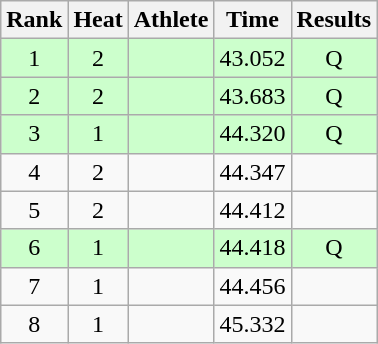<table class="wikitable sortable" style="text-align:center">
<tr>
<th>Rank</th>
<th>Heat</th>
<th>Athlete</th>
<th>Time</th>
<th>Results</th>
</tr>
<tr bgcolor="#ccffcc">
<td>1</td>
<td>2</td>
<td align="left"></td>
<td>43.052</td>
<td>Q</td>
</tr>
<tr bgcolor="#ccffcc">
<td>2</td>
<td>2</td>
<td align="left"></td>
<td>43.683</td>
<td>Q</td>
</tr>
<tr bgcolor="#ccffcc">
<td>3</td>
<td>1</td>
<td align="left"></td>
<td>44.320</td>
<td>Q</td>
</tr>
<tr>
<td>4</td>
<td>2</td>
<td align="left"></td>
<td>44.347</td>
<td></td>
</tr>
<tr>
<td>5</td>
<td>2</td>
<td align="left"></td>
<td>44.412</td>
<td></td>
</tr>
<tr bgcolor="#ccffcc">
<td>6</td>
<td>1</td>
<td align="left"></td>
<td>44.418</td>
<td>Q</td>
</tr>
<tr>
<td>7</td>
<td>1</td>
<td align="left"></td>
<td>44.456</td>
<td></td>
</tr>
<tr>
<td>8</td>
<td>1</td>
<td align="left"></td>
<td>45.332</td>
<td></td>
</tr>
</table>
